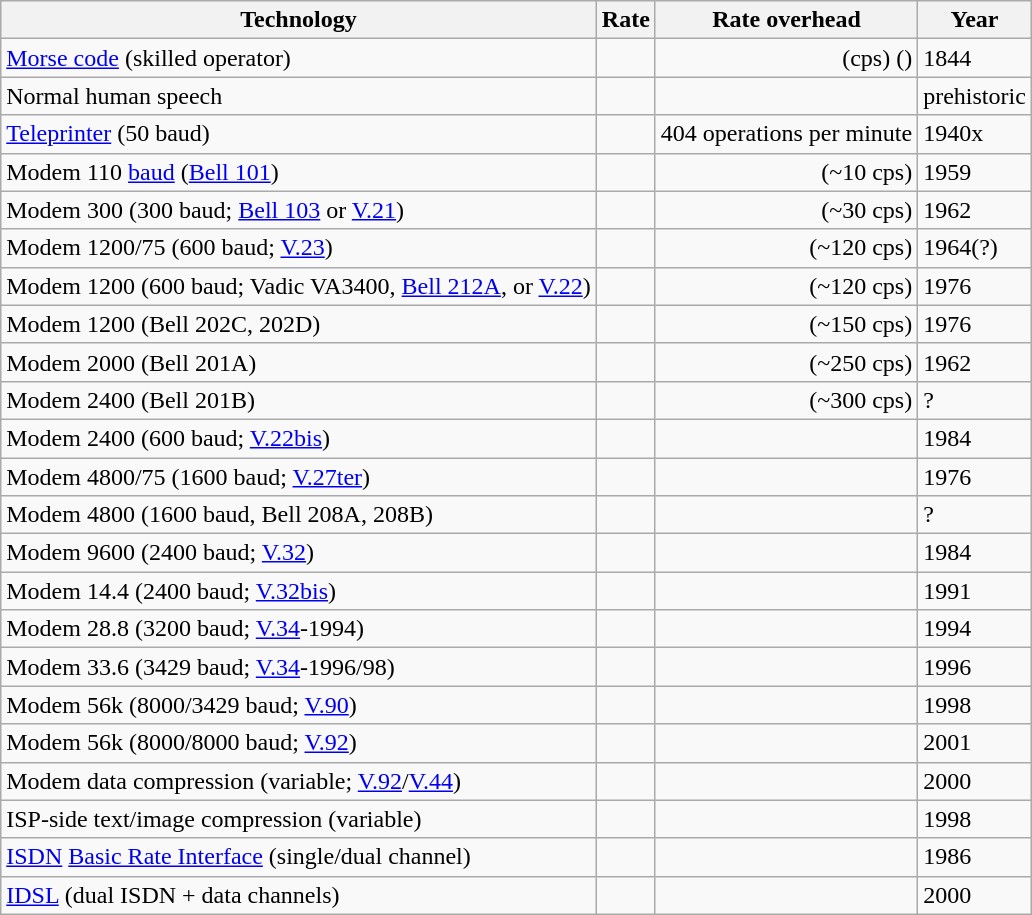<table class="wikitable sortable">
<tr>
<th>Technology</th>
<th>Rate</th>
<th>Rate  overhead</th>
<th>Year</th>
</tr>
<tr>
<td align=left><a href='#'>Morse code</a> (skilled operator)</td>
<td align=right><strong></strong></td>
<td align=right> (cps) ()</td>
<td align=left>1844</td>
</tr>
<tr>
<td align=left>Normal human speech</td>
<td align=right><strong></strong></td>
<td></td>
<td>prehistoric</td>
</tr>
<tr>
<td align=left><a href='#'>Teleprinter</a> (50 baud)</td>
<td align=right><strong></strong></td>
<td align=right>404 operations per minute</td>
<td align=left>1940x</td>
</tr>
<tr>
<td align=left>Modem 110 <a href='#'>baud</a> (<a href='#'>Bell 101</a>)</td>
<td align=right><strong></strong></td>
<td align=right> (~10 cps)</td>
<td align=left>1959</td>
</tr>
<tr>
<td align=left>Modem 300 (300 baud; <a href='#'>Bell 103</a> or <a href='#'>V.21</a>)</td>
<td align=right><strong></strong></td>
<td align=right> (~30 cps)</td>
<td align=left>1962</td>
</tr>
<tr>
<td align=left>Modem 1200/75 (600 baud; <a href='#'>V.23</a>)</td>
<td align=right><strong></strong></td>
<td align=right> (~120 cps)</td>
<td align=left>1964(?)</td>
</tr>
<tr>
<td align=left>Modem 1200 (600 baud; Vadic VA3400, <a href='#'>Bell 212A</a>, or <a href='#'>V.22</a>)</td>
<td align=right><strong></strong></td>
<td align=right> (~120 cps)</td>
<td align=left>1976</td>
</tr>
<tr>
<td align=left>Modem 1200 (Bell 202C, 202D)</td>
<td align=right><strong></strong></td>
<td align=right> (~150 cps)</td>
<td align=left>1976</td>
</tr>
<tr>
<td align=left>Modem 2000 (Bell 201A)</td>
<td align=right><strong></strong></td>
<td align=right> (~250 cps)</td>
<td align=left>1962</td>
</tr>
<tr>
<td align=left>Modem 2400 (Bell 201B)</td>
<td align=right><strong></strong></td>
<td align=right> (~300 cps)</td>
<td align=left>?</td>
</tr>
<tr>
<td align=left>Modem 2400 (600 baud; <a href='#'>V.22bis</a>)</td>
<td align=right><strong></strong></td>
<td align=right></td>
<td align=left>1984</td>
</tr>
<tr>
<td align=left>Modem 4800/75 (1600 baud; <a href='#'>V.27ter</a>)</td>
<td align=right><strong></strong></td>
<td align=right></td>
<td align=left>1976</td>
</tr>
<tr>
<td align=left>Modem 4800 (1600 baud, Bell 208A, 208B)</td>
<td align=right><strong></strong></td>
<td align=right></td>
<td align=left>?</td>
</tr>
<tr>
<td align=left>Modem 9600 (2400 baud; <a href='#'>V.32</a>)</td>
<td align=right><strong></strong></td>
<td align=right></td>
<td align=left>1984 </td>
</tr>
<tr>
<td align=left>Modem 14.4 (2400 baud; <a href='#'>V.32bis</a>)</td>
<td align=right><strong></strong></td>
<td align=right></td>
<td align=left>1991</td>
</tr>
<tr>
<td align=left>Modem 28.8 (3200 baud; <a href='#'>V.34</a>-1994)</td>
<td align=right><strong></strong></td>
<td align=right></td>
<td align=left>1994</td>
</tr>
<tr>
<td align=left>Modem 33.6 (3429 baud; <a href='#'>V.34</a>-1996/98)</td>
<td align=right><strong></strong></td>
<td align=right></td>
<td align=left>1996</td>
</tr>
<tr>
<td align=left>Modem 56k (8000/3429 baud; <a href='#'>V.90</a>)</td>
<td align=right><strong></strong></td>
<td align=right></td>
<td align=left>1998</td>
</tr>
<tr>
<td align=left>Modem 56k (8000/8000 baud; <a href='#'>V.92</a>)</td>
<td align=right><strong></strong></td>
<td align=right></td>
<td align=left>2001</td>
</tr>
<tr>
<td align=left>Modem data compression (variable; <a href='#'>V.92</a>/<a href='#'>V.44</a>)</td>
<td align=right><strong></strong></td>
<td align=right></td>
<td align=left>2000</td>
</tr>
<tr>
<td align=left>ISP-side text/image compression (variable)</td>
<td align=right><strong></strong></td>
<td align=right></td>
<td align=left>1998</td>
</tr>
<tr>
<td align=left><a href='#'>ISDN</a> <a href='#'>Basic Rate Interface</a> (single/dual channel)</td>
<td align=right><strong></strong></td>
<td align=right></td>
<td align=left>1986</td>
</tr>
<tr>
<td align=left><a href='#'>IDSL</a> (dual ISDN +  data channels)</td>
<td align=right><strong></strong></td>
<td align=right></td>
<td align=left>2000</td>
</tr>
</table>
